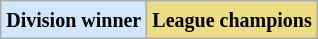<table class="wikitable" border="1">
<tr>
<td bgcolor="#D0E7FF"><small><strong>Division winner</strong> </small></td>
<td bgcolor="#EEDC82"><small><strong>League champions</strong> </small></td>
</tr>
</table>
